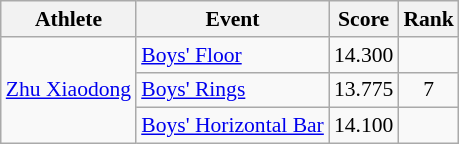<table class="wikitable" border="1" style="font-size:90%">
<tr>
<th>Athlete</th>
<th>Event</th>
<th>Score</th>
<th>Rank</th>
</tr>
<tr>
<td rowspan=3><a href='#'>Zhu Xiaodong</a></td>
<td><a href='#'>Boys' Floor</a></td>
<td align=center>14.300</td>
<td align=center></td>
</tr>
<tr>
<td><a href='#'>Boys' Rings</a></td>
<td align=center>13.775</td>
<td align=center>7</td>
</tr>
<tr>
<td><a href='#'>Boys' Horizontal Bar</a></td>
<td align=center>14.100</td>
<td align=center></td>
</tr>
</table>
